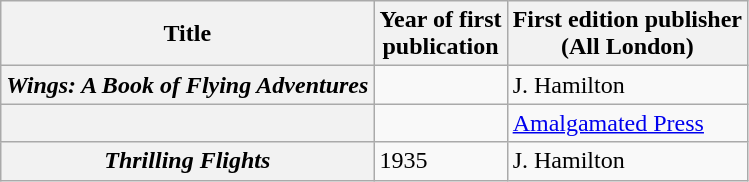<table class="wikitable plainrowheaders sortable" style="margin-right: 0;">
<tr>
<th scope="col">Title</th>
<th scope="col">Year of first<br>publication</th>
<th scope="col">First edition publisher<br>(All London)</th>
</tr>
<tr>
<th scope="row"><em>Wings: A Book of Flying Adventures</em></th>
<td></td>
<td>J. Hamilton</td>
</tr>
<tr>
<th scope="row"></th>
<td></td>
<td><a href='#'>Amalgamated Press</a></td>
</tr>
<tr>
<th scope="row"><em>Thrilling Flights</em></th>
<td>1935</td>
<td>J. Hamilton</td>
</tr>
</table>
